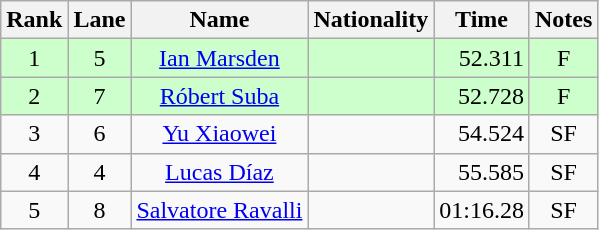<table class="wikitable sortable" style="text-align:center">
<tr>
<th>Rank</th>
<th>Lane</th>
<th>Name</th>
<th>Nationality</th>
<th>Time</th>
<th>Notes</th>
</tr>
<tr bgcolor=ccffcc>
<td align=center>1</td>
<td align=center>5</td>
<td><a href='#'>Ian Marsden</a></td>
<td></td>
<td align=right>52.311</td>
<td>F</td>
</tr>
<tr bgcolor=ccffcc>
<td align=center>2</td>
<td align=center>7</td>
<td><a href='#'>Róbert Suba</a></td>
<td></td>
<td align=right>52.728</td>
<td>F</td>
</tr>
<tr>
<td align=center>3</td>
<td align=center>6</td>
<td><a href='#'>Yu Xiaowei</a></td>
<td></td>
<td align=right>54.524</td>
<td>SF</td>
</tr>
<tr>
<td align=center>4</td>
<td align=center>4</td>
<td><a href='#'>Lucas Díaz</a></td>
<td></td>
<td align=right>55.585</td>
<td>SF</td>
</tr>
<tr>
<td align=center>5</td>
<td align=center>8</td>
<td><a href='#'>Salvatore Ravalli</a></td>
<td></td>
<td align=right>01:16.28</td>
<td>SF</td>
</tr>
</table>
